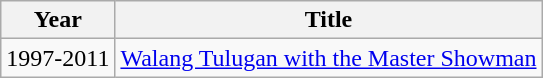<table class="wikitable">
<tr>
<th>Year</th>
<th>Title</th>
</tr>
<tr>
<td>1997-2011</td>
<td><a href='#'>Walang Tulugan with the Master Showman</a></td>
</tr>
</table>
